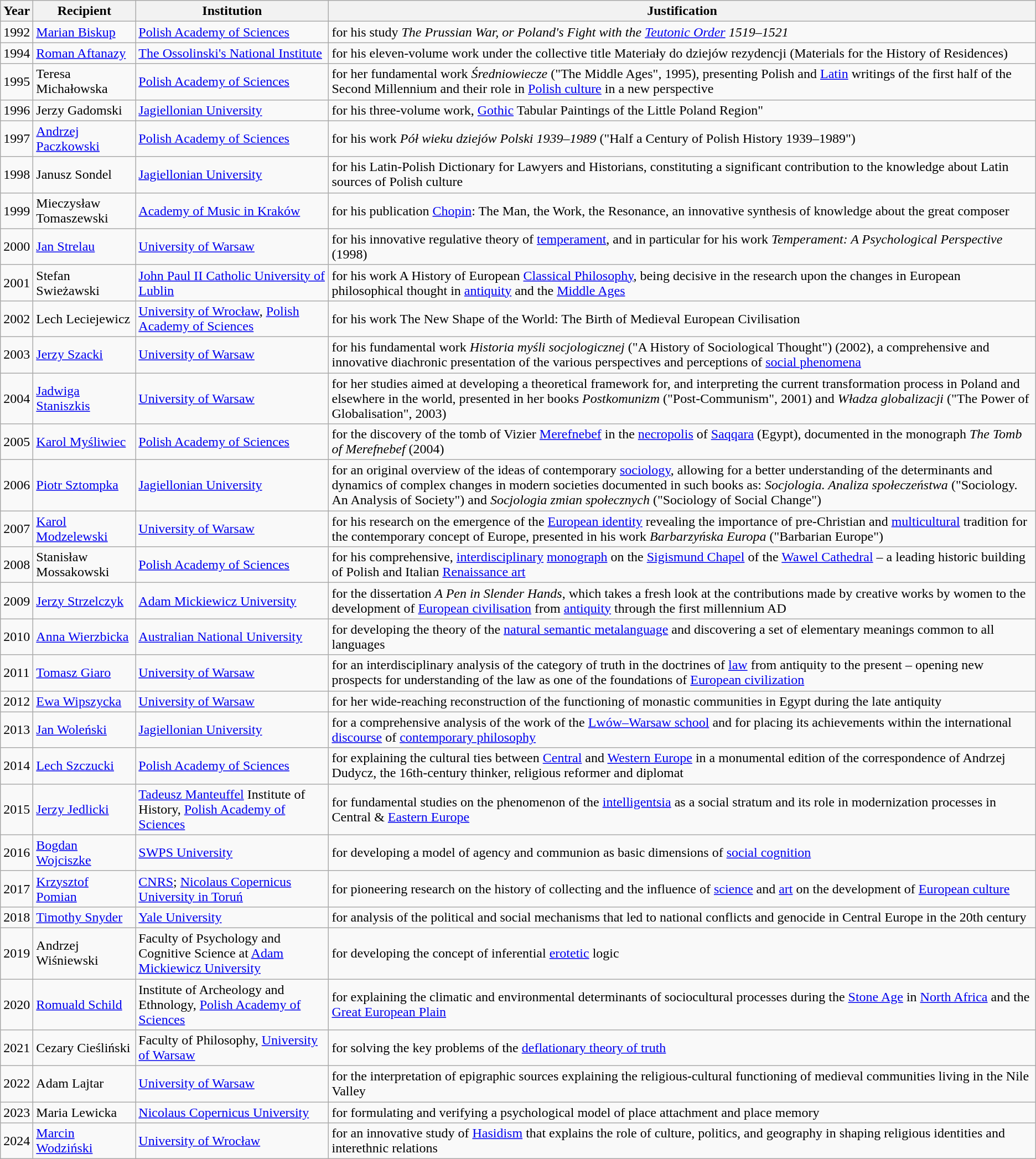<table class="wikitable">
<tr>
<th>Year</th>
<th>Recipient</th>
<th>Institution</th>
<th>Justification</th>
</tr>
<tr>
<td>1992</td>
<td><a href='#'>Marian Biskup</a></td>
<td><a href='#'>Polish Academy of Sciences</a></td>
<td>for his study <em>The Prussian War, or Poland's Fight with the <a href='#'>Teutonic Order</a> 1519–1521</em></td>
</tr>
<tr>
<td>1994</td>
<td><a href='#'>Roman Aftanazy</a></td>
<td><a href='#'>The Ossolinski's National Institute</a></td>
<td>for his eleven-volume work under the collective title Materiały do dziejów rezydencji (Materials for the History of Residences)</td>
</tr>
<tr>
<td>1995</td>
<td>Teresa Michałowska</td>
<td><a href='#'>Polish Academy of Sciences</a></td>
<td>for her fundamental work <em>Średniowiecze</em> ("The Middle Ages", 1995), presenting Polish and <a href='#'>Latin</a> writings of the first half of the Second Millennium and their role in <a href='#'>Polish culture</a> in a new perspective</td>
</tr>
<tr>
<td>1996</td>
<td>Jerzy Gadomski</td>
<td><a href='#'>Jagiellonian University</a></td>
<td>for his three-volume work, <a href='#'>Gothic</a> Tabular Paintings of the Little Poland Region"</td>
</tr>
<tr>
<td>1997</td>
<td><a href='#'>Andrzej Paczkowski</a></td>
<td><a href='#'>Polish Academy of Sciences</a></td>
<td>for his work <em>Pół wieku dziejów Polski 1939–1989</em> ("Half a Century of Polish History 1939–1989")</td>
</tr>
<tr>
<td>1998</td>
<td>Janusz Sondel</td>
<td><a href='#'>Jagiellonian University</a></td>
<td>for his Latin-Polish Dictionary for Lawyers and Historians, constituting a significant contribution to the knowledge about Latin sources of Polish culture</td>
</tr>
<tr>
<td>1999</td>
<td>Mieczysław Tomaszewski</td>
<td><a href='#'>Academy of Music in Kraków</a></td>
<td>for his publication <a href='#'>Chopin</a>: The Man, the Work, the Resonance, an innovative synthesis of knowledge about the great composer</td>
</tr>
<tr>
<td>2000</td>
<td><a href='#'>Jan Strelau</a></td>
<td><a href='#'>University of Warsaw</a></td>
<td>for his innovative regulative theory of <a href='#'>temperament</a>, and in particular for his work <em>Temperament: A Psychological Perspective</em> (1998)</td>
</tr>
<tr>
<td>2001</td>
<td>Stefan Swieżawski</td>
<td><a href='#'>John Paul II Catholic University of Lublin</a></td>
<td>for his work A History of European <a href='#'>Classical Philosophy</a>, being decisive in the research upon the changes in European philosophical thought in <a href='#'>antiquity</a> and the <a href='#'>Middle Ages</a></td>
</tr>
<tr>
<td>2002</td>
<td>Lech Leciejewicz</td>
<td><a href='#'>University of Wrocław</a>, <a href='#'>Polish Academy of Sciences</a></td>
<td>for his work The New Shape of the World: The Birth of Medieval European Civilisation</td>
</tr>
<tr>
<td>2003</td>
<td><a href='#'>Jerzy Szacki</a></td>
<td><a href='#'>University of Warsaw</a></td>
<td>for his fundamental work <em>Historia myśli socjologicznej</em> ("A History of Sociological Thought") (2002), a comprehensive and innovative diachronic presentation of the various perspectives and perceptions of <a href='#'>social phenomena</a></td>
</tr>
<tr>
<td>2004</td>
<td><a href='#'>Jadwiga Staniszkis</a></td>
<td><a href='#'>University of Warsaw</a></td>
<td>for her studies aimed at developing a theoretical framework for, and interpreting the current transformation process in Poland and elsewhere in the world, presented in her books <em>Postkomunizm</em> ("Post-Communism", 2001) and <em>Władza globalizacji</em> ("The Power of Globalisation", 2003)</td>
</tr>
<tr>
<td>2005</td>
<td><a href='#'>Karol Myśliwiec</a></td>
<td><a href='#'>Polish Academy of Sciences</a></td>
<td>for the discovery of the tomb of Vizier <a href='#'>Merefnebef</a> in the <a href='#'>necropolis</a> of <a href='#'>Saqqara</a> (Egypt), documented in the monograph <em>The Tomb of Merefnebef</em> (2004)</td>
</tr>
<tr>
<td>2006</td>
<td><a href='#'>Piotr Sztompka</a></td>
<td><a href='#'>Jagiellonian University</a></td>
<td>for an original overview of the ideas of contemporary <a href='#'>sociology</a>, allowing for a better understanding of the determinants and dynamics of complex changes in modern societies documented in such books as: <em>Socjologia. Analiza społeczeństwa</em> ("Sociology. An Analysis of Society") and <em>Socjologia zmian społecznych</em> ("Sociology of Social Change")</td>
</tr>
<tr>
<td>2007</td>
<td><a href='#'>Karol Modzelewski</a></td>
<td><a href='#'>University of Warsaw</a></td>
<td>for his research on the emergence of the <a href='#'>European identity</a> revealing the importance of pre-Christian and <a href='#'>multicultural</a> tradition for the contemporary concept of Europe, presented in his work <em>Barbarzyńska Europa</em> ("Barbarian Europe")</td>
</tr>
<tr>
<td>2008</td>
<td>Stanisław Mossakowski</td>
<td><a href='#'>Polish Academy of Sciences</a></td>
<td>for his comprehensive, <a href='#'>interdisciplinary</a> <a href='#'>monograph</a> on the <a href='#'>Sigismund Chapel</a> of the <a href='#'>Wawel Cathedral</a> – a leading  historic building  of Polish and Italian <a href='#'>Renaissance art</a></td>
</tr>
<tr>
<td>2009</td>
<td><a href='#'>Jerzy Strzelczyk</a></td>
<td><a href='#'>Adam Mickiewicz University</a></td>
<td>for the dissertation <em>A Pen in Slender Hands</em>, which takes a fresh look at the contributions made by creative works by women to the development of <a href='#'>European civilisation</a> from <a href='#'>antiquity</a> through the first millennium AD</td>
</tr>
<tr>
<td>2010</td>
<td><a href='#'>Anna Wierzbicka</a></td>
<td><a href='#'>Australian National University</a></td>
<td>for developing the theory of the <a href='#'>natural semantic metalanguage</a> and discovering a set of elementary meanings common to all languages</td>
</tr>
<tr>
<td>2011</td>
<td><a href='#'>Tomasz Giaro</a></td>
<td><a href='#'>University of Warsaw</a></td>
<td>for an interdisciplinary analysis of the category of truth in the doctrines of <a href='#'>law</a> from antiquity to the present – opening new prospects for understanding of the law as one of the foundations of <a href='#'>European civilization</a></td>
</tr>
<tr>
<td>2012</td>
<td><a href='#'>Ewa Wipszycka</a></td>
<td><a href='#'>University of Warsaw</a></td>
<td>for her wide-reaching reconstruction of the functioning of monastic communities in Egypt during the late antiquity</td>
</tr>
<tr>
<td>2013</td>
<td><a href='#'>Jan Woleński</a></td>
<td><a href='#'>Jagiellonian University</a></td>
<td>for a comprehensive analysis of the work of the <a href='#'>Lwów–Warsaw school</a> and for placing its achievements within the international <a href='#'>discourse</a> of <a href='#'>contemporary philosophy</a></td>
</tr>
<tr>
<td>2014</td>
<td><a href='#'>Lech Szczucki</a></td>
<td><a href='#'>Polish Academy of Sciences</a></td>
<td>for explaining the cultural ties between <a href='#'>Central</a> and <a href='#'>Western Europe</a> in a monumental edition of the correspondence of Andrzej Dudycz, the 16th-century thinker, religious reformer and diplomat</td>
</tr>
<tr>
<td>2015</td>
<td><a href='#'>Jerzy Jedlicki</a></td>
<td><a href='#'>Tadeusz Manteuffel</a> Institute of History, <a href='#'>Polish Academy of Sciences</a></td>
<td>for fundamental studies on the phenomenon of the <a href='#'>intelligentsia</a> as a social stratum and its role in modernization processes in Central & <a href='#'>Eastern Europe</a></td>
</tr>
<tr>
<td>2016</td>
<td><a href='#'>Bogdan Wojciszke</a></td>
<td><a href='#'>SWPS University</a></td>
<td>for developing a model of agency and communion as basic dimensions of <a href='#'>social cognition</a></td>
</tr>
<tr>
<td>2017</td>
<td><a href='#'>Krzysztof Pomian</a></td>
<td><a href='#'>CNRS</a>; <a href='#'>Nicolaus Copernicus University in Toruń</a></td>
<td>for pioneering research on the history of collecting and the influence of <a href='#'>science</a> and <a href='#'>art</a> on the development of <a href='#'>European culture</a></td>
</tr>
<tr>
<td>2018</td>
<td><a href='#'>Timothy Snyder</a></td>
<td><a href='#'>Yale University</a></td>
<td>for analysis of the political and social mechanisms that led to national conflicts and genocide in Central Europe in the 20th century</td>
</tr>
<tr>
<td>2019</td>
<td>Andrzej Wiśniewski</td>
<td>Faculty of Psychology and Cognitive Science at <a href='#'>Adam Mickiewicz University</a></td>
<td>for developing the concept of inferential <a href='#'>erotetic</a> logic</td>
</tr>
<tr>
<td>2020</td>
<td><a href='#'>Romuald Schild</a></td>
<td>Institute of Archeology and Ethnology, <a href='#'>Polish Academy of Sciences</a></td>
<td>for explaining the climatic and environmental determinants of sociocultural processes during the <a href='#'>Stone Age</a> in <a href='#'>North Africa</a> and the <a href='#'>Great European Plain</a></td>
</tr>
<tr>
<td>2021</td>
<td>Cezary Cieśliński</td>
<td>Faculty of Philosophy, <a href='#'>University of Warsaw</a></td>
<td>for solving the key problems of the <a href='#'>deflationary theory of truth</a></td>
</tr>
<tr>
<td>2022</td>
<td>Adam Lajtar</td>
<td><a href='#'>University of Warsaw</a></td>
<td>for the interpretation of epigraphic sources explaining the religious-cultural functioning of medieval communities living in the Nile Valley</td>
</tr>
<tr>
<td>2023</td>
<td>Maria Lewicka</td>
<td><a href='#'>Nicolaus Copernicus University</a></td>
<td>for formulating and verifying a psychological model of place attachment and place memory</td>
</tr>
<tr>
<td>2024</td>
<td><a href='#'>Marcin Wodziński</a></td>
<td><a href='#'>University of Wrocław</a></td>
<td>for an innovative study of <a href='#'>Hasidism</a> that explains the role of culture, politics, and geography in shaping religious identities  and interethnic relations</td>
</tr>
</table>
